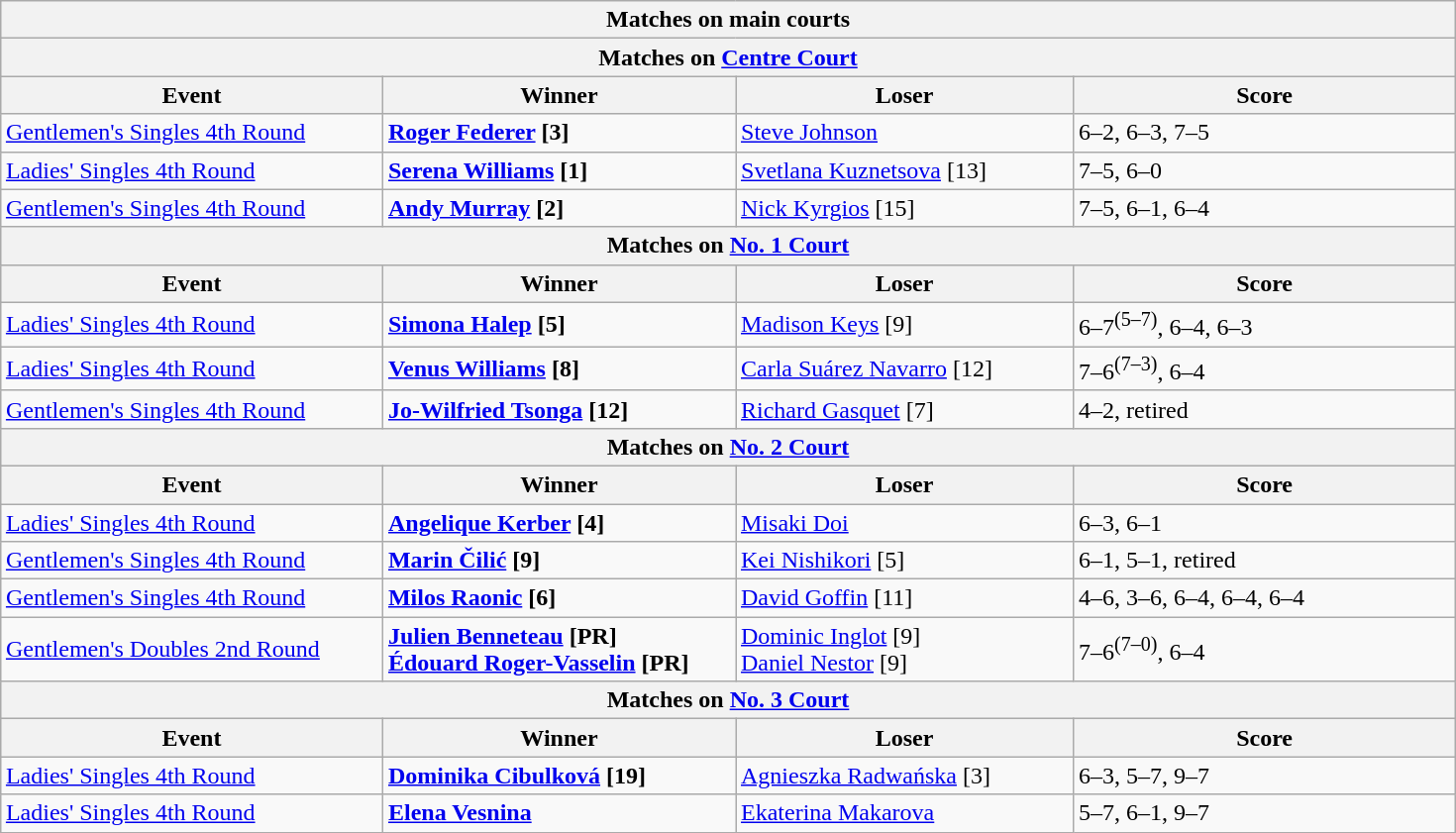<table class="wikitable collapsible uncollapsed" style="margin:auto;">
<tr>
<th colspan="4" style="white-space:nowrap;">Matches on main courts</th>
</tr>
<tr>
<th colspan="4">Matches on <a href='#'>Centre Court</a></th>
</tr>
<tr>
<th width=250>Event</th>
<th width=230>Winner</th>
<th width=220>Loser</th>
<th width=240>Score</th>
</tr>
<tr>
<td><a href='#'>Gentlemen's Singles 4th Round</a></td>
<td> <strong><a href='#'>Roger Federer</a> [3]</strong></td>
<td> <a href='#'>Steve Johnson</a></td>
<td>6–2, 6–3, 7–5</td>
</tr>
<tr>
<td><a href='#'>Ladies' Singles 4th Round</a></td>
<td> <strong><a href='#'>Serena Williams</a> [1]</strong></td>
<td> <a href='#'>Svetlana Kuznetsova</a> [13]</td>
<td>7–5, 6–0</td>
</tr>
<tr>
<td><a href='#'>Gentlemen's Singles 4th Round</a></td>
<td> <strong><a href='#'>Andy Murray</a> [2]</strong></td>
<td> <a href='#'>Nick Kyrgios</a> [15]</td>
<td>7–5, 6–1, 6–4</td>
</tr>
<tr>
<th colspan="4">Matches on <a href='#'>No. 1 Court</a></th>
</tr>
<tr>
<th width=220>Event</th>
<th width=220>Winner</th>
<th width=220>Loser</th>
<th width=250>Score</th>
</tr>
<tr>
<td><a href='#'>Ladies' Singles 4th Round</a></td>
<td> <strong><a href='#'>Simona Halep</a> [5]</strong></td>
<td> <a href='#'>Madison Keys</a> [9]</td>
<td>6–7<sup>(5–7)</sup>, 6–4, 6–3</td>
</tr>
<tr>
<td><a href='#'>Ladies' Singles 4th Round</a></td>
<td> <strong><a href='#'>Venus Williams</a> [8]</strong></td>
<td> <a href='#'>Carla Suárez Navarro</a> [12]</td>
<td>7–6<sup>(7–3)</sup>, 6–4</td>
</tr>
<tr>
<td><a href='#'>Gentlemen's Singles 4th Round</a></td>
<td> <strong><a href='#'>Jo-Wilfried Tsonga</a> [12]</strong></td>
<td> <a href='#'>Richard Gasquet</a> [7]</td>
<td>4–2, retired</td>
</tr>
<tr>
<th colspan="4">Matches on <a href='#'>No. 2 Court</a></th>
</tr>
<tr>
<th width=220>Event</th>
<th width=220>Winner</th>
<th width=220>Loser</th>
<th width=250>Score</th>
</tr>
<tr>
<td><a href='#'>Ladies' Singles 4th Round</a></td>
<td> <strong><a href='#'>Angelique Kerber</a> [4]</strong></td>
<td> <a href='#'>Misaki Doi</a></td>
<td>6–3, 6–1</td>
</tr>
<tr>
<td><a href='#'>Gentlemen's Singles 4th Round</a></td>
<td> <strong><a href='#'>Marin Čilić</a> [9]</strong></td>
<td> <a href='#'>Kei Nishikori</a> [5]</td>
<td>6–1, 5–1, retired</td>
</tr>
<tr>
<td><a href='#'>Gentlemen's Singles 4th Round</a></td>
<td> <strong><a href='#'>Milos Raonic</a> [6]</strong></td>
<td> <a href='#'>David Goffin</a> [11]</td>
<td>4–6, 3–6, 6–4, 6–4, 6–4</td>
</tr>
<tr>
<td><a href='#'>Gentlemen's Doubles 2nd Round</a></td>
<td> <strong><a href='#'>Julien Benneteau</a> [PR] <br>  <a href='#'>Édouard Roger-Vasselin</a> [PR]</strong></td>
<td> <a href='#'>Dominic Inglot</a> [9] <br>  <a href='#'>Daniel Nestor</a> [9]</td>
<td>7–6<sup>(7–0)</sup>, 6–4</td>
</tr>
<tr>
<th colspan="4">Matches on <a href='#'>No. 3 Court</a></th>
</tr>
<tr>
<th width=220>Event</th>
<th width=220>Winner</th>
<th width=220>Loser</th>
<th width=250>Score</th>
</tr>
<tr>
<td><a href='#'>Ladies' Singles 4th Round</a></td>
<td> <strong><a href='#'>Dominika Cibulková</a> [19]</strong></td>
<td> <a href='#'>Agnieszka Radwańska</a> [3]</td>
<td>6–3, 5–7, 9–7</td>
</tr>
<tr>
<td><a href='#'>Ladies' Singles 4th Round</a></td>
<td> <strong><a href='#'>Elena Vesnina</a></strong></td>
<td> <a href='#'>Ekaterina Makarova</a></td>
<td>5–7, 6–1, 9–7</td>
</tr>
</table>
